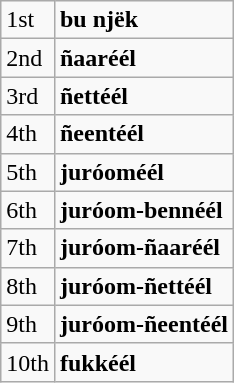<table class="wikitable">
<tr>
<td>1st</td>
<td><strong> bu njëk </strong></td>
</tr>
<tr>
<td>2nd</td>
<td><strong> ñaaréél</strong></td>
</tr>
<tr>
<td>3rd</td>
<td><strong> ñettéél</strong></td>
</tr>
<tr>
<td>4th</td>
<td><strong>ñeentéél</strong></td>
</tr>
<tr>
<td>5th</td>
<td><strong> juróoméél</strong></td>
</tr>
<tr>
<td>6th</td>
<td><strong>juróom-bennéél</strong></td>
</tr>
<tr>
<td>7th</td>
<td><strong>juróom-ñaaréél</strong></td>
</tr>
<tr>
<td>8th</td>
<td><strong>juróom-ñettéél</strong></td>
</tr>
<tr>
<td>9th</td>
<td><strong>juróom-ñeentéél</strong></td>
</tr>
<tr>
<td>10th</td>
<td><strong>fukkéél</strong></td>
</tr>
</table>
